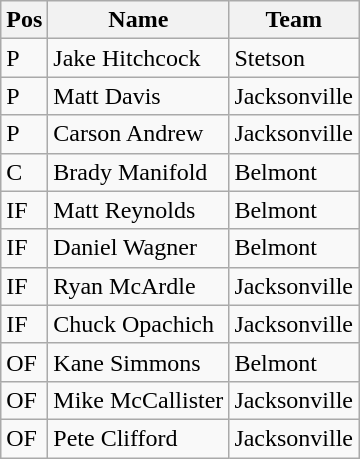<table class=wikitable>
<tr>
<th>Pos</th>
<th>Name</th>
<th>Team</th>
</tr>
<tr>
<td>P</td>
<td>Jake Hitchcock</td>
<td>Stetson</td>
</tr>
<tr>
<td>P</td>
<td>Matt Davis</td>
<td>Jacksonville</td>
</tr>
<tr>
<td>P</td>
<td>Carson Andrew</td>
<td>Jacksonville</td>
</tr>
<tr>
<td>C</td>
<td>Brady Manifold</td>
<td>Belmont</td>
</tr>
<tr>
<td>IF</td>
<td>Matt Reynolds</td>
<td>Belmont</td>
</tr>
<tr>
<td>IF</td>
<td>Daniel Wagner</td>
<td>Belmont</td>
</tr>
<tr>
<td>IF</td>
<td>Ryan McArdle</td>
<td>Jacksonville</td>
</tr>
<tr>
<td>IF</td>
<td>Chuck Opachich</td>
<td>Jacksonville</td>
</tr>
<tr>
<td>OF</td>
<td>Kane Simmons</td>
<td>Belmont</td>
</tr>
<tr>
<td>OF</td>
<td>Mike McCallister</td>
<td>Jacksonville</td>
</tr>
<tr>
<td>OF</td>
<td>Pete Clifford</td>
<td>Jacksonville</td>
</tr>
</table>
